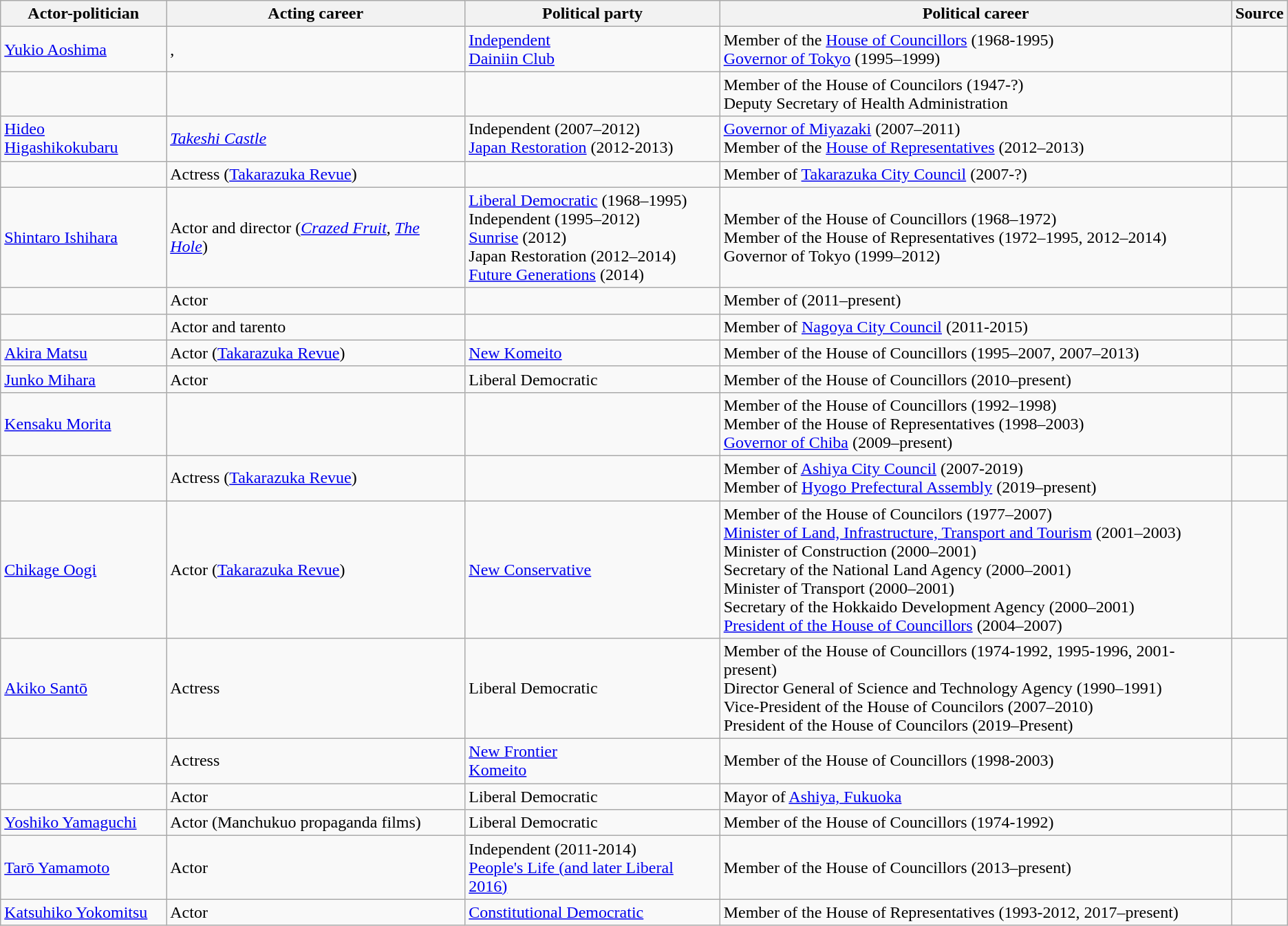<table class="wikitable sortable">
<tr>
<th>Actor-politician</th>
<th>Acting career</th>
<th>Political party</th>
<th>Political career</th>
<th>Source</th>
</tr>
<tr>
<td><a href='#'>Yukio Aoshima</a></td>
<td><em></em>, <em></em></td>
<td><a href='#'>Independent</a><br><a href='#'>Dainiin Club</a></td>
<td>Member of the <a href='#'>House of Councillors</a> (1968-1995)<br><a href='#'>Governor of Tokyo</a> (1995–1999)</td>
<td></td>
</tr>
<tr>
<td></td>
<td></td>
<td></td>
<td>Member of the House of Councilors (1947-?)<br>Deputy Secretary of Health Administration</td>
<td></td>
</tr>
<tr>
<td><a href='#'>Hideo Higashikokubaru</a></td>
<td><em><a href='#'>Takeshi Castle</a></em></td>
<td>Independent (2007–2012)<br><a href='#'>Japan Restoration</a> (2012-2013)</td>
<td><a href='#'>Governor of Miyazaki</a> (2007–2011)<br>Member of the <a href='#'>House of Representatives</a> (2012–2013)</td>
<td></td>
</tr>
<tr>
<td></td>
<td>Actress (<a href='#'>Takarazuka Revue</a>)</td>
<td></td>
<td>Member of <a href='#'>Takarazuka City Council</a> (2007-?)</td>
<td></td>
</tr>
<tr>
<td><a href='#'>Shintaro Ishihara</a></td>
<td>Actor and director (<em><a href='#'>Crazed Fruit</a></em>, <em><a href='#'>The Hole</a></em>)</td>
<td><a href='#'>Liberal Democratic</a> (1968–1995)<br>Independent (1995–2012)<br><a href='#'>Sunrise</a> (2012)<br>Japan Restoration (2012–2014)<br><a href='#'>Future Generations</a> (2014)</td>
<td>Member of the House of Councillors (1968–1972)<br>Member of the House of Representatives (1972–1995, 2012–2014)<br>Governor of Tokyo (1999–2012)</td>
<td></td>
</tr>
<tr>
<td></td>
<td>Actor</td>
<td></td>
<td>Member of  (2011–present)</td>
<td></td>
</tr>
<tr>
<td></td>
<td>Actor and tarento</td>
<td></td>
<td>Member of <a href='#'>Nagoya City Council</a> (2011-2015)</td>
<td></td>
</tr>
<tr>
<td><a href='#'>Akira Matsu</a></td>
<td>Actor (<a href='#'>Takarazuka Revue</a>)</td>
<td><a href='#'>New Komeito</a></td>
<td>Member of the House of Councillors (1995–2007, 2007–2013)</td>
<td></td>
</tr>
<tr>
<td><a href='#'>Junko Mihara</a></td>
<td>Actor</td>
<td>Liberal Democratic</td>
<td>Member of the House of Councillors (2010–present)</td>
<td></td>
</tr>
<tr>
<td><a href='#'>Kensaku Morita</a></td>
<td></td>
<td></td>
<td>Member of the House of Councillors (1992–1998)<br>Member of the House of Representatives (1998–2003)<br><a href='#'>Governor of Chiba</a> (2009–present)</td>
<td></td>
</tr>
<tr>
<td></td>
<td>Actress (<a href='#'>Takarazuka Revue</a>)</td>
<td></td>
<td>Member of <a href='#'>Ashiya City Council</a> (2007-2019)<br>Member of <a href='#'>Hyogo Prefectural Assembly</a> (2019–present)</td>
<td></td>
</tr>
<tr>
<td><a href='#'>Chikage Oogi</a></td>
<td>Actor (<a href='#'>Takarazuka Revue</a>)</td>
<td><a href='#'>New Conservative</a></td>
<td>Member of the House of Councilors (1977–2007)<br><a href='#'>Minister of Land, Infrastructure, Transport and Tourism</a> (2001–2003)<br>Minister of Construction (2000–2001)<br>Secretary of the National Land Agency (2000–2001)<br>Minister of Transport (2000–2001)<br>Secretary of the Hokkaido Development Agency (2000–2001)<br><a href='#'>President of the House of Councillors</a> (2004–2007)</td>
<td></td>
</tr>
<tr>
<td><a href='#'>Akiko Santō</a></td>
<td>Actress</td>
<td>Liberal Democratic</td>
<td>Member of the House of Councillors (1974-1992, 1995-1996, 2001-present)<br>Director General of Science and Technology Agency (1990–1991)<br>Vice-President of the House of Councilors (2007–2010)<br>President of the House of Councilors (2019–Present)</td>
<td></td>
</tr>
<tr>
<td></td>
<td>Actress</td>
<td><a href='#'>New Frontier</a><br><a href='#'>Komeito</a></td>
<td>Member of the House of Councillors (1998-2003)</td>
<td></td>
</tr>
<tr>
<td></td>
<td>Actor</td>
<td>Liberal Democratic</td>
<td>Mayor of <a href='#'>Ashiya, Fukuoka</a></td>
<td></td>
</tr>
<tr>
<td><a href='#'>Yoshiko Yamaguchi</a></td>
<td>Actor (Manchukuo propaganda films)</td>
<td>Liberal Democratic</td>
<td>Member of the House of Councillors (1974-1992)</td>
<td></td>
</tr>
<tr>
<td><a href='#'>Tarō Yamamoto</a></td>
<td>Actor</td>
<td>Independent (2011-2014)<br><a href='#'>People's Life (and later Liberal 2016)</a></td>
<td>Member of the House of Councillors (2013–present)</td>
<td></td>
</tr>
<tr>
<td><a href='#'>Katsuhiko Yokomitsu</a></td>
<td>Actor</td>
<td><a href='#'>Constitutional Democratic</a></td>
<td>Member of the House of Representatives (1993-2012, 2017–present)</td>
<td></td>
</tr>
</table>
